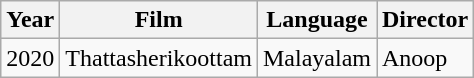<table class="wikitable sortable">
<tr>
<th>Year</th>
<th>Film</th>
<th>Language</th>
<th>Director</th>
</tr>
<tr>
<td>2020</td>
<td>Thattasherikoottam</td>
<td>Malayalam</td>
<td>Anoop</td>
</tr>
</table>
